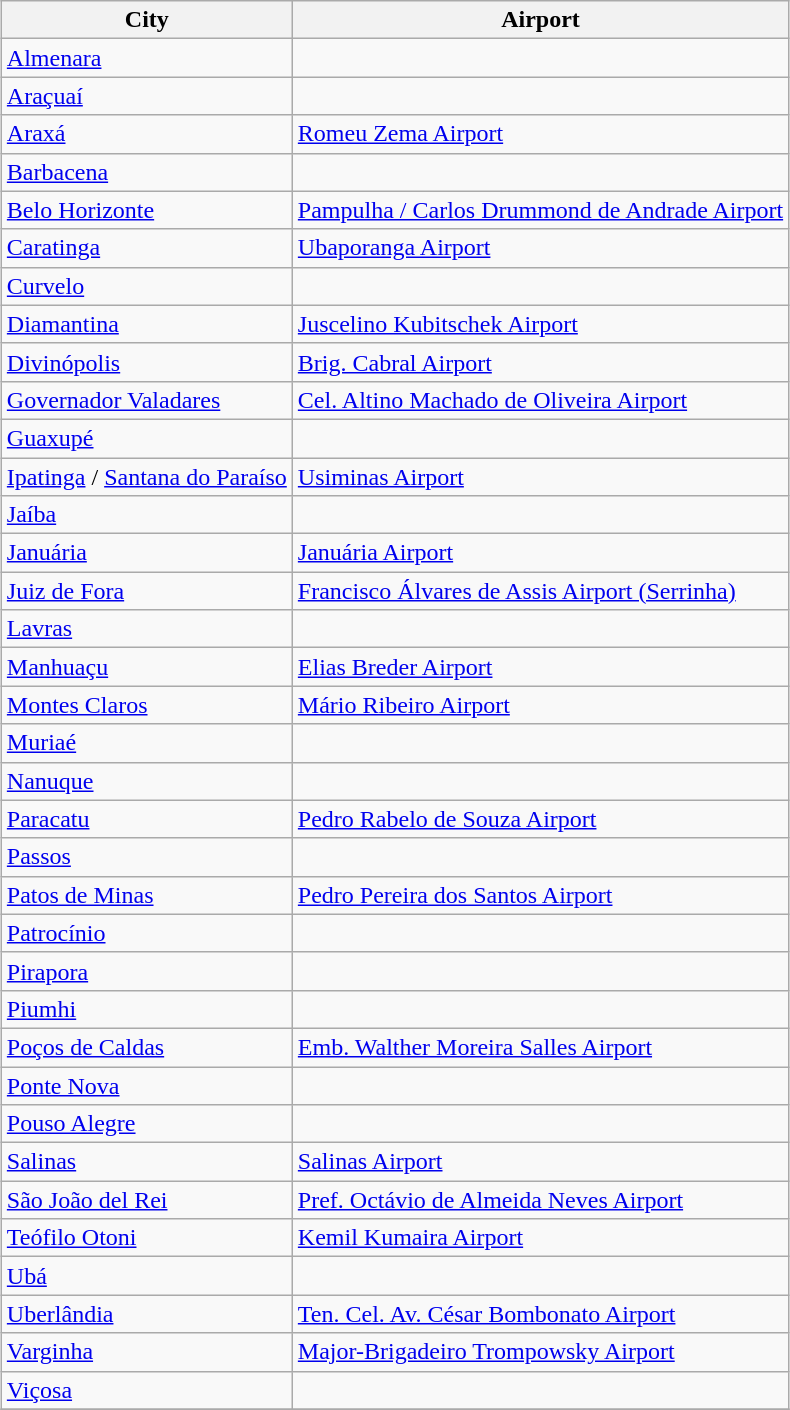<table class="wikitable sortable" style="margin:1em auto;">
<tr>
<th>City</th>
<th>Airport</th>
</tr>
<tr>
<td><a href='#'>Almenara</a></td>
<td></td>
</tr>
<tr>
<td><a href='#'>Araçuaí</a></td>
<td></td>
</tr>
<tr>
<td><a href='#'>Araxá</a></td>
<td><a href='#'>Romeu Zema Airport</a></td>
</tr>
<tr>
<td><a href='#'>Barbacena</a></td>
<td></td>
</tr>
<tr>
<td><a href='#'>Belo Horizonte</a></td>
<td><a href='#'>Pampulha / Carlos Drummond de Andrade Airport</a></td>
</tr>
<tr>
<td><a href='#'>Caratinga</a></td>
<td><a href='#'>Ubaporanga Airport</a></td>
</tr>
<tr>
<td><a href='#'>Curvelo</a></td>
<td></td>
</tr>
<tr>
<td><a href='#'>Diamantina</a></td>
<td><a href='#'>Juscelino Kubitschek Airport</a></td>
</tr>
<tr>
<td><a href='#'>Divinópolis</a></td>
<td><a href='#'>Brig. Cabral Airport</a></td>
</tr>
<tr>
<td><a href='#'>Governador Valadares</a></td>
<td><a href='#'>Cel. Altino Machado de Oliveira Airport</a></td>
</tr>
<tr>
<td><a href='#'>Guaxupé</a></td>
<td></td>
</tr>
<tr>
<td><a href='#'>Ipatinga</a> / <a href='#'>Santana do Paraíso</a></td>
<td><a href='#'>Usiminas Airport</a></td>
</tr>
<tr>
<td><a href='#'>Jaíba</a></td>
<td></td>
</tr>
<tr>
<td><a href='#'>Januária</a></td>
<td><a href='#'>Januária Airport</a></td>
</tr>
<tr>
<td><a href='#'>Juiz de Fora</a></td>
<td><a href='#'>Francisco Álvares de Assis Airport (Serrinha)</a></td>
</tr>
<tr>
<td><a href='#'>Lavras</a></td>
<td></td>
</tr>
<tr>
<td><a href='#'>Manhuaçu</a></td>
<td><a href='#'>Elias Breder Airport</a></td>
</tr>
<tr>
<td><a href='#'>Montes Claros</a></td>
<td><a href='#'>Mário Ribeiro Airport</a></td>
</tr>
<tr>
<td><a href='#'>Muriaé</a></td>
<td></td>
</tr>
<tr>
<td><a href='#'>Nanuque</a></td>
<td></td>
</tr>
<tr>
<td><a href='#'>Paracatu</a></td>
<td><a href='#'>Pedro Rabelo de Souza Airport</a></td>
</tr>
<tr>
<td><a href='#'>Passos</a></td>
<td></td>
</tr>
<tr>
<td><a href='#'>Patos de Minas</a></td>
<td><a href='#'>Pedro Pereira dos Santos Airport</a></td>
</tr>
<tr>
<td><a href='#'>Patrocínio</a></td>
<td></td>
</tr>
<tr>
<td><a href='#'>Pirapora</a></td>
<td></td>
</tr>
<tr>
<td><a href='#'>Piumhi</a></td>
<td></td>
</tr>
<tr>
<td><a href='#'>Poços de Caldas</a></td>
<td><a href='#'>Emb. Walther Moreira Salles Airport</a></td>
</tr>
<tr>
<td><a href='#'>Ponte Nova</a></td>
<td></td>
</tr>
<tr>
<td><a href='#'>Pouso Alegre</a></td>
<td></td>
</tr>
<tr>
<td><a href='#'>Salinas</a></td>
<td><a href='#'>Salinas Airport</a></td>
</tr>
<tr>
<td><a href='#'>São João del Rei</a></td>
<td><a href='#'>Pref. Octávio de Almeida Neves Airport</a></td>
</tr>
<tr>
<td><a href='#'>Teófilo Otoni</a></td>
<td><a href='#'>Kemil Kumaira Airport</a></td>
</tr>
<tr>
<td><a href='#'>Ubá</a></td>
<td></td>
</tr>
<tr>
<td><a href='#'>Uberlândia</a></td>
<td><a href='#'>Ten. Cel. Av. César Bombonato Airport</a></td>
</tr>
<tr>
<td><a href='#'>Varginha</a></td>
<td><a href='#'>Major-Brigadeiro Trompowsky Airport</a></td>
</tr>
<tr>
<td><a href='#'>Viçosa</a></td>
<td></td>
</tr>
<tr>
</tr>
</table>
